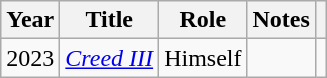<table class="wikitable sortable">
<tr>
<th>Year</th>
<th>Title</th>
<th>Role</th>
<th class="unsortable">Notes</th>
<th class="unsortable"></th>
</tr>
<tr>
<td>2023</td>
<td><em><a href='#'>Creed III</a></em></td>
<td>Himself</td>
<td></td>
<td style="text-align:center;"></td>
</tr>
</table>
